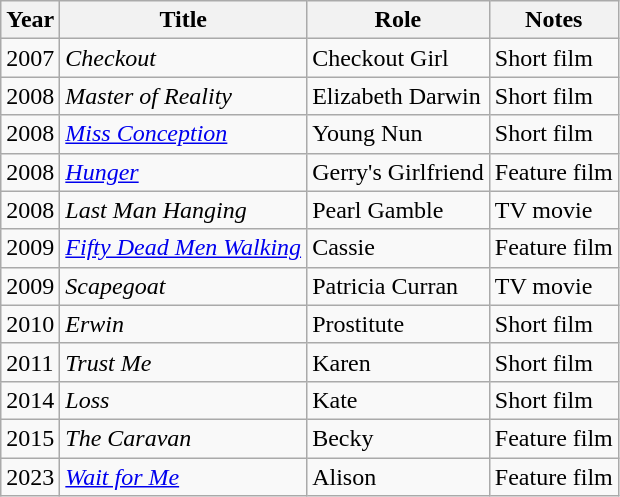<table class="wikitable sortable">
<tr>
<th>Year</th>
<th>Title</th>
<th>Role</th>
<th class="unsortable">Notes</th>
</tr>
<tr>
<td>2007</td>
<td><em>Checkout</em></td>
<td>Checkout Girl</td>
<td>Short film</td>
</tr>
<tr>
<td>2008</td>
<td><em>Master of Reality</em></td>
<td>Elizabeth Darwin</td>
<td>Short film</td>
</tr>
<tr>
<td>2008</td>
<td><em><a href='#'>Miss Conception</a></em></td>
<td>Young Nun</td>
<td>Short film</td>
</tr>
<tr>
<td>2008</td>
<td><em><a href='#'>Hunger</a></em></td>
<td>Gerry's Girlfriend</td>
<td>Feature film</td>
</tr>
<tr>
<td>2008</td>
<td><em>Last Man Hanging</em></td>
<td>Pearl Gamble</td>
<td>TV movie</td>
</tr>
<tr>
<td>2009</td>
<td><em><a href='#'>Fifty Dead Men Walking</a></em></td>
<td>Cassie</td>
<td>Feature film</td>
</tr>
<tr>
<td>2009</td>
<td><em>Scapegoat</em></td>
<td>Patricia Curran</td>
<td>TV movie</td>
</tr>
<tr>
<td>2010</td>
<td><em>Erwin</em></td>
<td>Prostitute</td>
<td>Short film</td>
</tr>
<tr>
<td>2011</td>
<td><em>Trust Me</em></td>
<td>Karen</td>
<td>Short film</td>
</tr>
<tr>
<td>2014</td>
<td><em>Loss</em></td>
<td>Kate</td>
<td>Short film</td>
</tr>
<tr>
<td>2015</td>
<td><em>The Caravan</em></td>
<td>Becky</td>
<td>Feature film</td>
</tr>
<tr>
<td>2023</td>
<td><em><a href='#'>Wait for Me</a></em></td>
<td>Alison</td>
<td>Feature film</td>
</tr>
</table>
